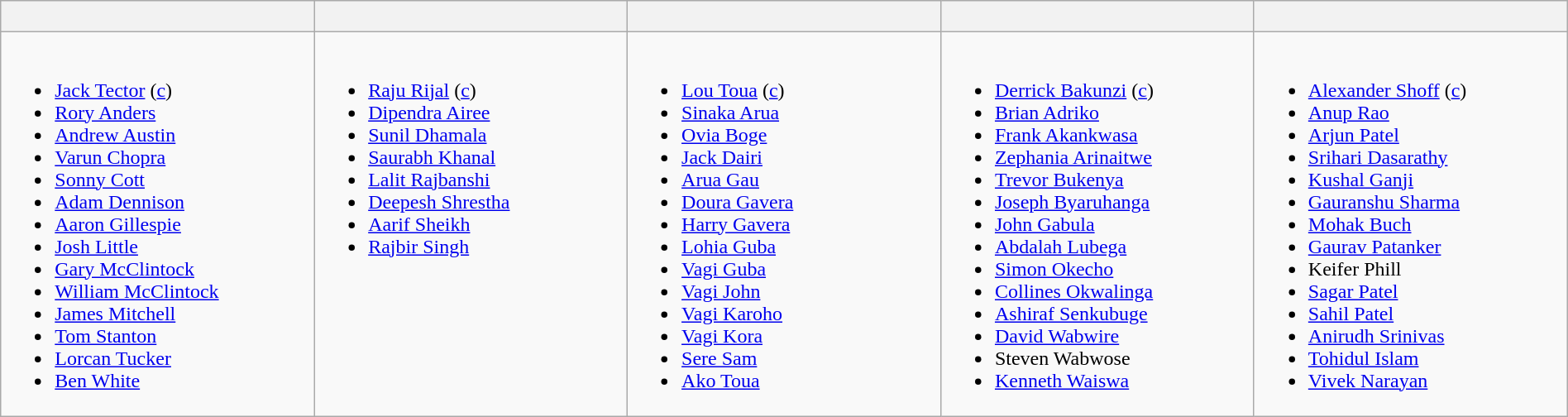<table class="wikitable" width="100%">
<tr>
<th width=20%><br><small></small></th>
<th width=20%><br><small></small></th>
<th width=20%><br><small></small></th>
<th width=20%><br><small></small></th>
<th width=20%><br><small></small></th>
</tr>
<tr>
<td valign=top><br><ul><li><a href='#'>Jack Tector</a> (<a href='#'>c</a>)</li><li><a href='#'>Rory Anders</a></li><li><a href='#'>Andrew Austin</a></li><li><a href='#'>Varun Chopra</a></li><li><a href='#'>Sonny Cott</a></li><li><a href='#'>Adam Dennison</a></li><li><a href='#'>Aaron Gillespie</a></li><li><a href='#'>Josh Little</a></li><li><a href='#'>Gary McClintock</a></li><li><a href='#'>William McClintock</a></li><li><a href='#'>James Mitchell</a></li><li><a href='#'>Tom Stanton</a></li><li><a href='#'>Lorcan Tucker</a></li><li><a href='#'>Ben White</a></li></ul></td>
<td valign=top><br><ul><li><a href='#'>Raju Rijal</a> (<a href='#'>c</a>)</li><li><a href='#'>Dipendra Airee</a></li><li><a href='#'>Sunil Dhamala</a></li><li><a href='#'>Saurabh Khanal</a></li><li><a href='#'>Lalit Rajbanshi</a></li><li><a href='#'>Deepesh Shrestha</a></li><li><a href='#'>Aarif Sheikh</a></li><li><a href='#'>Rajbir Singh</a></li></ul></td>
<td valign=top><br><ul><li><a href='#'>Lou Toua</a> (<a href='#'>c</a>)</li><li><a href='#'>Sinaka Arua</a></li><li><a href='#'>Ovia Boge</a></li><li><a href='#'>Jack Dairi</a></li><li><a href='#'>Arua Gau</a></li><li><a href='#'>Doura Gavera</a></li><li><a href='#'>Harry Gavera</a></li><li><a href='#'>Lohia Guba</a></li><li><a href='#'>Vagi Guba</a></li><li><a href='#'>Vagi John</a></li><li><a href='#'>Vagi Karoho</a></li><li><a href='#'>Vagi Kora</a></li><li><a href='#'>Sere Sam</a></li><li><a href='#'>Ako Toua</a></li></ul></td>
<td valign=top><br><ul><li><a href='#'>Derrick Bakunzi</a> (<a href='#'>c</a>)</li><li><a href='#'>Brian Adriko</a></li><li><a href='#'>Frank Akankwasa</a></li><li><a href='#'>Zephania Arinaitwe</a></li><li><a href='#'>Trevor Bukenya</a></li><li><a href='#'>Joseph Byaruhanga</a></li><li><a href='#'>John Gabula</a></li><li><a href='#'>Abdalah Lubega</a></li><li><a href='#'>Simon Okecho</a></li><li><a href='#'>Collines Okwalinga</a></li><li><a href='#'>Ashiraf Senkubuge</a></li><li><a href='#'>David Wabwire</a></li><li>Steven Wabwose</li><li><a href='#'>Kenneth Waiswa</a></li></ul></td>
<td valign=top><br><ul><li><a href='#'>Alexander Shoff</a> (<a href='#'>c</a>)</li><li><a href='#'>Anup Rao</a></li><li><a href='#'>Arjun Patel</a></li><li><a href='#'>Srihari Dasarathy</a></li><li><a href='#'>Kushal Ganji</a></li><li><a href='#'>Gauranshu Sharma</a></li><li><a href='#'>Mohak Buch</a></li><li><a href='#'>Gaurav Patanker</a></li><li>Keifer Phill</li><li><a href='#'>Sagar Patel</a></li><li><a href='#'>Sahil Patel</a></li><li><a href='#'>Anirudh Srinivas</a></li><li><a href='#'>Tohidul Islam</a></li><li><a href='#'>Vivek Narayan</a></li></ul></td>
</tr>
</table>
